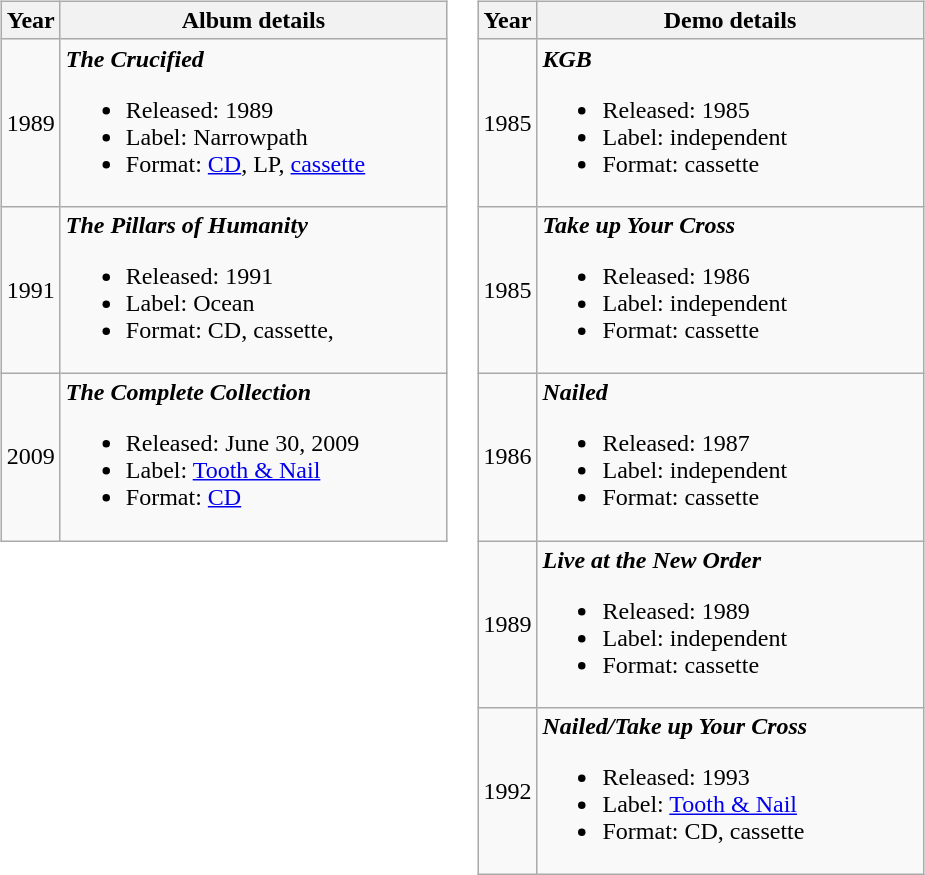<table>
<tr>
<td valign=top><br><table class="wikitable">
<tr>
<th rowspan="1">Year</th>
<th rowspan="1" width="250">Album details</th>
</tr>
<tr>
<td>1989</td>
<td><strong><em>The Crucified</em></strong><br><ul><li>Released: 1989</li><li>Label: Narrowpath</li><li>Format: <a href='#'>CD</a>, LP, <a href='#'>cassette</a></li></ul></td>
</tr>
<tr>
<td>1991</td>
<td><strong><em>The Pillars of Humanity</em></strong><br><ul><li>Released: 1991</li><li>Label: Ocean</li><li>Format: CD, cassette,</li></ul></td>
</tr>
<tr>
<td>2009</td>
<td><strong><em>The Complete Collection</em></strong><br><ul><li>Released: June 30, 2009</li><li>Label: <a href='#'>Tooth & Nail</a></li><li>Format: <a href='#'>CD</a></li></ul></td>
</tr>
</table>
</td>
<td valign=top><br><table class="wikitable">
<tr>
<th rowspan="1">Year</th>
<th rowspan="1" width="250">Demo details</th>
</tr>
<tr>
<td>1985</td>
<td><strong><em>KGB</em></strong><br><ul><li>Released: 1985</li><li>Label: independent</li><li>Format: cassette</li></ul></td>
</tr>
<tr>
<td>1985</td>
<td><strong><em>Take up Your Cross</em></strong><br><ul><li>Released: 1986</li><li>Label: independent</li><li>Format: cassette</li></ul></td>
</tr>
<tr>
<td>1986</td>
<td><strong><em>Nailed</em></strong><br><ul><li>Released: 1987</li><li>Label: independent</li><li>Format: cassette</li></ul></td>
</tr>
<tr>
<td>1989</td>
<td><strong><em>Live at the New Order</em></strong><br><ul><li>Released: 1989</li><li>Label: independent</li><li>Format: cassette</li></ul></td>
</tr>
<tr>
<td>1992</td>
<td><strong><em>Nailed/Take up Your Cross</em></strong><br><ul><li>Released: 1993</li><li>Label: <a href='#'>Tooth & Nail</a></li><li>Format: CD, cassette</li></ul></td>
</tr>
</table>
</td>
</tr>
</table>
